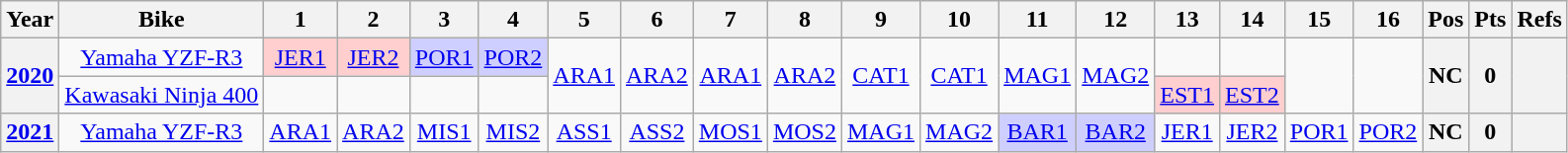<table class="wikitable" style="text-align:center">
<tr>
<th scope=col>Year</th>
<th scope=col>Bike</th>
<th scope=col>1</th>
<th scope=col>2</th>
<th scope=col>3</th>
<th scope=col>4</th>
<th scope=col>5</th>
<th scope=col>6</th>
<th scope=col>7</th>
<th scope=col>8</th>
<th scope=col>9</th>
<th scope=col>10</th>
<th scope=col>11</th>
<th scope=col>12</th>
<th scope=col>13</th>
<th scope=col>14</th>
<th scope=col>15</th>
<th scope=col>16</th>
<th scope=col>Pos</th>
<th scope=col>Pts</th>
<th scope=col>Refs</th>
</tr>
<tr>
<th rowspan="2"><a href='#'>2020</a></th>
<td><a href='#'>Yamaha YZF-R3</a></td>
<td style="background:#ffcfcf;"><a href='#'>JER1</a><br></td>
<td style="background:#ffcfcf;"><a href='#'>JER2</a><br></td>
<td style="background:#cfcfff;"><a href='#'>POR1</a><br></td>
<td style="background:#cfcfff;"><a href='#'>POR2</a><br></td>
<td rowspan="2"><a href='#'>ARA1</a></td>
<td rowspan="2"><a href='#'>ARA2</a></td>
<td rowspan="2"><a href='#'>ARA1</a></td>
<td rowspan="2"><a href='#'>ARA2</a></td>
<td rowspan="2"><a href='#'>CAT1</a></td>
<td rowspan="2"><a href='#'>CAT1</a></td>
<td rowspan="2"><a href='#'>MAG1</a></td>
<td rowspan="2"><a href='#'>MAG2</a></td>
<td></td>
<td></td>
<td rowspan="2"></td>
<td rowspan="2"></td>
<th rowspan="2">NC</th>
<th rowspan="2">0</th>
<th rowspan="2"></th>
</tr>
<tr>
<td><a href='#'>Kawasaki Ninja 400</a></td>
<td></td>
<td></td>
<td></td>
<td></td>
<td style="background:#ffcfcf;"><a href='#'>EST1</a><br></td>
<td style="background:#ffcfcf;"><a href='#'>EST2</a><br></td>
</tr>
<tr>
<th><a href='#'>2021</a></th>
<td><a href='#'>Yamaha YZF-R3</a></td>
<td><a href='#'>ARA1</a></td>
<td><a href='#'>ARA2</a></td>
<td><a href='#'>MIS1</a></td>
<td><a href='#'>MIS2</a></td>
<td><a href='#'>ASS1</a></td>
<td><a href='#'>ASS2</a></td>
<td><a href='#'>MOS1</a></td>
<td><a href='#'>MOS2</a></td>
<td><a href='#'>MAG1</a></td>
<td><a href='#'>MAG2</a></td>
<td style="background:#cfcfff;"><a href='#'>BAR1</a><br></td>
<td style="background:#cfcfff;"><a href='#'>BAR2</a><br></td>
<td><a href='#'>JER1</a></td>
<td><a href='#'>JER2</a></td>
<td><a href='#'>POR1</a></td>
<td><a href='#'>POR2</a></td>
<th>NC</th>
<th>0</th>
<th></th>
</tr>
</table>
